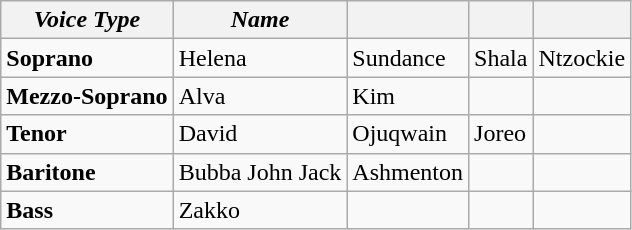<table class="wikitable">
<tr>
<th><em>Voice Type</em></th>
<th><em>Name</em></th>
<th></th>
<th></th>
<th></th>
</tr>
<tr>
<td><strong>Soprano</strong></td>
<td>Helena</td>
<td>Sundance</td>
<td>Shala</td>
<td>Ntzockie</td>
</tr>
<tr>
<td><strong>Mezzo-Soprano</strong></td>
<td>Alva</td>
<td>Kim</td>
<td></td>
<td></td>
</tr>
<tr>
<td><strong>Tenor</strong></td>
<td>David</td>
<td>Ojuqwain</td>
<td>Joreo</td>
<td></td>
</tr>
<tr>
<td><strong>Baritone</strong></td>
<td>Bubba John Jack</td>
<td>Ashmenton</td>
<td></td>
<td></td>
</tr>
<tr>
<td><strong>Bass</strong></td>
<td>Zakko</td>
<td></td>
<td></td>
<td></td>
</tr>
</table>
